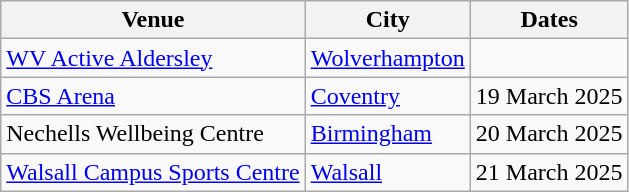<table class="wikitable">
<tr>
<th>Venue</th>
<th>City</th>
<th>Dates</th>
</tr>
<tr>
<td><a href='#'>WV Active Aldersley</a></td>
<td><a href='#'>Wolverhampton</a></td>
<td></td>
</tr>
<tr>
<td><a href='#'>CBS Arena</a></td>
<td><a href='#'>Coventry</a></td>
<td>19 March 2025</td>
</tr>
<tr>
<td>Nechells Wellbeing Centre</td>
<td><a href='#'>Birmingham</a></td>
<td>20 March 2025</td>
</tr>
<tr>
<td><a href='#'>Walsall Campus Sports Centre</a></td>
<td><a href='#'>Walsall</a></td>
<td>21 March 2025</td>
</tr>
</table>
